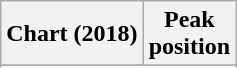<table class="wikitable sortable plainrowheaders" style="text-align:center">
<tr>
<th scope="col">Chart (2018)</th>
<th scope="col">Peak<br> position</th>
</tr>
<tr>
</tr>
<tr>
</tr>
<tr>
</tr>
</table>
